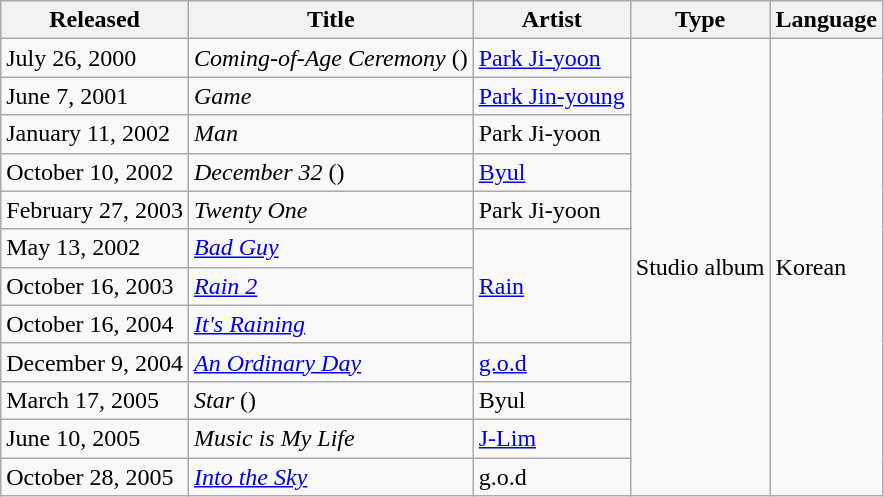<table class="wikitable plainrowheaders">
<tr>
<th scope="col">Released</th>
<th scope="col">Title</th>
<th scope="col">Artist</th>
<th scope="col">Type</th>
<th scope="col">Language</th>
</tr>
<tr>
<td>July 26, 2000</td>
<td><em>Coming-of-Age Ceremony</em> ()</td>
<td><a href='#'>Park Ji-yoon</a></td>
<td rowspan="12">Studio album</td>
<td rowspan="12">Korean</td>
</tr>
<tr>
<td>June 7, 2001</td>
<td><em>Game</em></td>
<td><a href='#'>Park Jin-young</a></td>
</tr>
<tr>
<td>January 11, 2002</td>
<td><em>Man</em></td>
<td>Park Ji-yoon</td>
</tr>
<tr>
<td>October 10, 2002</td>
<td><em>December 32</em> ()</td>
<td><a href='#'>Byul</a></td>
</tr>
<tr>
<td>February 27, 2003</td>
<td><em>Twenty One</em></td>
<td>Park Ji-yoon</td>
</tr>
<tr>
<td>May 13, 2002</td>
<td><em><a href='#'>Bad Guy</a></em></td>
<td rowspan="3"><a href='#'>Rain</a></td>
</tr>
<tr>
<td>October 16, 2003</td>
<td><em><a href='#'>Rain 2</a></em></td>
</tr>
<tr>
<td>October 16, 2004</td>
<td><em><a href='#'>It's Raining</a></em></td>
</tr>
<tr>
<td>December 9, 2004</td>
<td><em><a href='#'>An Ordinary Day</a></em></td>
<td><a href='#'>g.o.d</a></td>
</tr>
<tr>
<td>March 17, 2005</td>
<td><em>Star</em> ()</td>
<td>Byul</td>
</tr>
<tr>
<td>June 10, 2005</td>
<td><em>Music is My Life</em></td>
<td><a href='#'>J-Lim</a></td>
</tr>
<tr>
<td>October 28, 2005</td>
<td><em><a href='#'>Into the Sky</a></em></td>
<td>g.o.d</td>
</tr>
</table>
